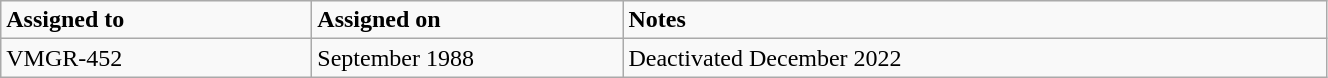<table class="wikitable" style="width: 70%;">
<tr>
<td style="width: 200px;"><strong>Assigned to</strong></td>
<td style="width: 200px;"><strong>Assigned on</strong></td>
<td><strong>Notes</strong></td>
</tr>
<tr>
<td>VMGR-452</td>
<td>September 1988</td>
<td>Deactivated December 2022</td>
</tr>
</table>
